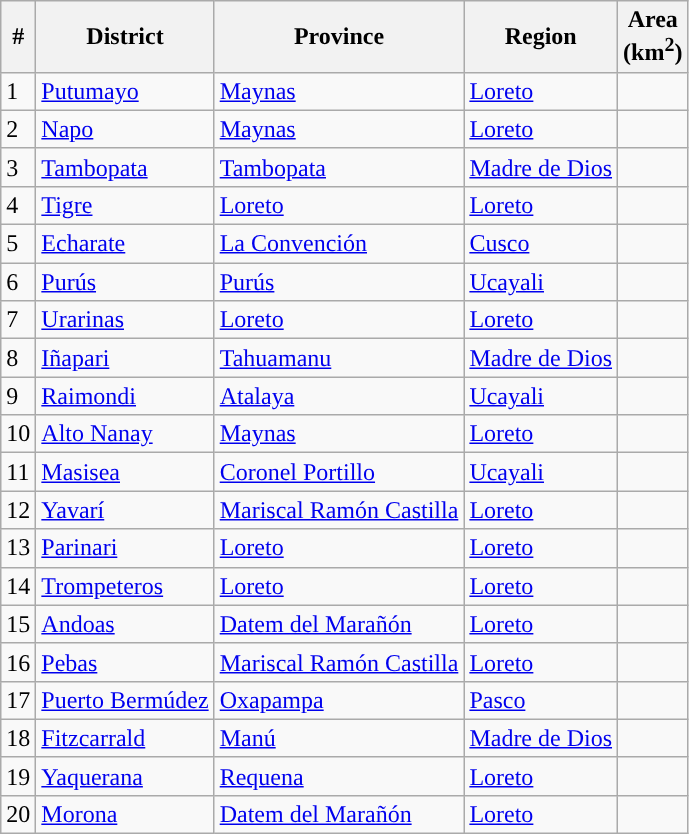<table align=center class="wikitable" Style="align:center;">
<tr>
<th>#</th>
<th>District</th>
<th>Province</th>
<th>Region</th>
<th>Area<br>(km<sup>2</sup>)</th>
</tr>
<tr>
<td>1</td>
<td><a href='#'>Putumayo</a></td>
<td><a href='#'>Maynas</a></td>
<td><a href='#'>Loreto</a></td>
<td align=right></td>
</tr>
<tr>
<td>2</td>
<td><a href='#'>Napo</a></td>
<td><a href='#'>Maynas</a></td>
<td><a href='#'>Loreto</a></td>
<td align=right></td>
</tr>
<tr>
<td>3</td>
<td><a href='#'>Tambopata</a></td>
<td><a href='#'>Tambopata</a></td>
<td><a href='#'>Madre de Dios</a></td>
<td align=right></td>
</tr>
<tr>
<td>4</td>
<td><a href='#'>Tigre</a></td>
<td><a href='#'>Loreto</a></td>
<td><a href='#'>Loreto</a></td>
<td align=right></td>
</tr>
<tr>
<td>5</td>
<td><a href='#'>Echarate</a></td>
<td><a href='#'>La Convención</a></td>
<td><a href='#'>Cusco</a></td>
<td align=right></td>
</tr>
<tr>
<td>6</td>
<td><a href='#'>Purús</a></td>
<td><a href='#'>Purús</a></td>
<td><a href='#'>Ucayali</a></td>
<td align=right></td>
</tr>
<tr>
<td>7</td>
<td><a href='#'>Urarinas</a></td>
<td><a href='#'>Loreto</a></td>
<td><a href='#'>Loreto</a></td>
<td align=right></td>
</tr>
<tr>
<td>8</td>
<td><a href='#'>Iñapari</a></td>
<td><a href='#'>Tahuamanu</a></td>
<td><a href='#'>Madre de Dios</a></td>
<td align=right></td>
</tr>
<tr>
<td>9</td>
<td><a href='#'>Raimondi</a></td>
<td><a href='#'>Atalaya</a></td>
<td><a href='#'>Ucayali</a></td>
<td align=right></td>
</tr>
<tr>
<td>10</td>
<td><a href='#'>Alto Nanay</a></td>
<td><a href='#'>Maynas</a></td>
<td><a href='#'>Loreto</a></td>
<td align=right></td>
</tr>
<tr>
<td>11</td>
<td><a href='#'>Masisea</a></td>
<td><a href='#'>Coronel Portillo</a></td>
<td><a href='#'>Ucayali</a></td>
<td align=right></td>
</tr>
<tr>
<td>12</td>
<td><a href='#'>Yavarí</a></td>
<td><a href='#'>Mariscal Ramón Castilla</a></td>
<td><a href='#'>Loreto</a></td>
<td align=right></td>
</tr>
<tr>
<td>13</td>
<td><a href='#'>Parinari</a></td>
<td><a href='#'>Loreto</a></td>
<td><a href='#'>Loreto</a></td>
<td align=right></td>
</tr>
<tr>
<td>14</td>
<td><a href='#'>Trompeteros</a></td>
<td><a href='#'>Loreto</a></td>
<td><a href='#'>Loreto</a></td>
<td align=right></td>
</tr>
<tr>
<td>15</td>
<td><a href='#'>Andoas</a></td>
<td><a href='#'>Datem del Marañón</a></td>
<td><a href='#'>Loreto</a></td>
<td align=right></td>
</tr>
<tr>
<td>16</td>
<td><a href='#'>Pebas</a></td>
<td><a href='#'>Mariscal Ramón Castilla</a></td>
<td><a href='#'>Loreto</a></td>
<td align=right></td>
</tr>
<tr>
<td>17</td>
<td><a href='#'>Puerto Bermúdez</a></td>
<td><a href='#'>Oxapampa</a></td>
<td><a href='#'>Pasco</a></td>
<td align=right></td>
</tr>
<tr>
<td>18</td>
<td><a href='#'>Fitzcarrald</a></td>
<td><a href='#'>Manú</a></td>
<td><a href='#'>Madre de Dios</a></td>
<td align=right></td>
</tr>
<tr>
<td>19</td>
<td><a href='#'>Yaquerana</a></td>
<td><a href='#'>Requena</a></td>
<td><a href='#'>Loreto</a></td>
<td align=right></td>
</tr>
<tr>
<td>20</td>
<td><a href='#'>Morona</a></td>
<td><a href='#'>Datem del Marañón</a></td>
<td><a href='#'>Loreto</a></td>
<td align=right></td>
</tr>
</table>
